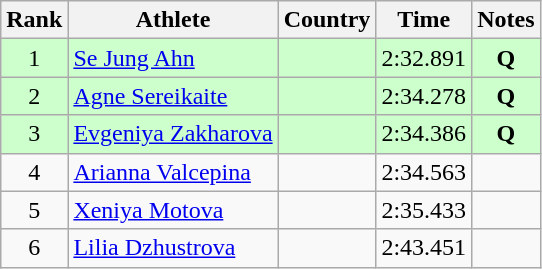<table class="wikitable sortable" style="text-align:center">
<tr>
<th>Rank</th>
<th>Athlete</th>
<th>Country</th>
<th>Time</th>
<th>Notes</th>
</tr>
<tr bgcolor="#ccffcc">
<td>1</td>
<td align=left><a href='#'>Se Jung Ahn</a></td>
<td align=left></td>
<td>2:32.891</td>
<td><strong>Q</strong></td>
</tr>
<tr bgcolor="#ccffcc">
<td>2</td>
<td align=left><a href='#'>Agne Sereikaite</a></td>
<td align=left></td>
<td>2:34.278</td>
<td><strong>Q</strong></td>
</tr>
<tr bgcolor="#ccffcc">
<td>3</td>
<td align=left><a href='#'>Evgeniya Zakharova</a></td>
<td align=left></td>
<td>2:34.386</td>
<td><strong>Q</strong></td>
</tr>
<tr>
<td>4</td>
<td align=left><a href='#'>Arianna Valcepina</a></td>
<td align=left></td>
<td>2:34.563</td>
<td></td>
</tr>
<tr>
<td>5</td>
<td align=left><a href='#'>Xeniya Motova</a></td>
<td align=left></td>
<td>2:35.433</td>
<td></td>
</tr>
<tr>
<td>6</td>
<td align=left><a href='#'>Lilia Dzhustrova</a></td>
<td align=left></td>
<td>2:43.451</td>
<td></td>
</tr>
</table>
